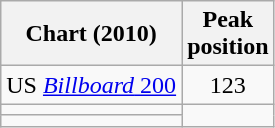<table class="wikitable sortable">
<tr>
<th align="center">Chart (2010)</th>
<th align="center">Peak<br>position</th>
</tr>
<tr>
<td>US <a href='#'><em>Billboard</em> 200</a></td>
<td align="center">123</td>
</tr>
<tr>
<td></td>
</tr>
<tr>
<td></td>
</tr>
</table>
